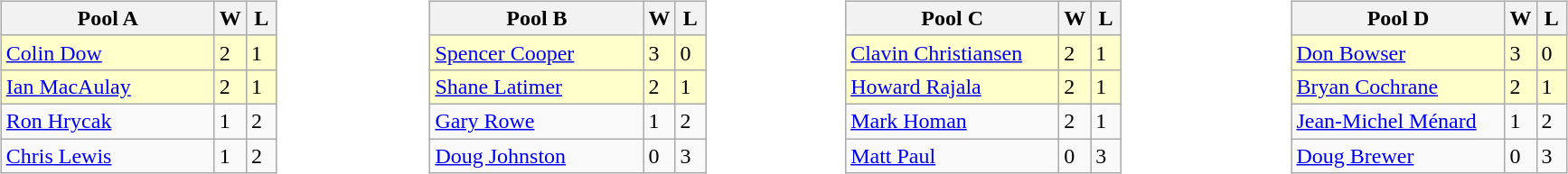<table>
<tr>
<td width=10% valign="top"><br><table class="wikitable">
<tr>
<th width=150>Pool A</th>
<th width=15>W</th>
<th width=15>L</th>
</tr>
<tr bgcolor=#ffffcc>
<td> <a href='#'>Colin Dow</a></td>
<td>2</td>
<td>1</td>
</tr>
<tr bgcolor=#ffffcc>
<td> <a href='#'>Ian MacAulay</a></td>
<td>2</td>
<td>1</td>
</tr>
<tr>
<td> <a href='#'>Ron Hrycak</a></td>
<td>1</td>
<td>2</td>
</tr>
<tr>
<td> <a href='#'>Chris Lewis</a></td>
<td>1</td>
<td>2</td>
</tr>
</table>
</td>
<td width=10% valign="top"><br><table class="wikitable">
<tr>
<th width=150>Pool B</th>
<th width=15>W</th>
<th width=15>L</th>
</tr>
<tr bgcolor=#ffffcc>
<td> <a href='#'>Spencer Cooper</a></td>
<td>3</td>
<td>0</td>
</tr>
<tr bgcolor=#ffffcc>
<td> <a href='#'>Shane Latimer</a></td>
<td>2</td>
<td>1</td>
</tr>
<tr>
<td> <a href='#'>Gary Rowe</a></td>
<td>1</td>
<td>2</td>
</tr>
<tr>
<td> <a href='#'>Doug Johnston</a></td>
<td>0</td>
<td>3</td>
</tr>
</table>
</td>
<td width=10% valign="top"><br><table class="wikitable">
<tr>
<th width=150>Pool C</th>
<th width=15>W</th>
<th width=15>L</th>
</tr>
<tr bgcolor=#ffffcc>
<td> <a href='#'>Clavin Christiansen</a></td>
<td>2</td>
<td>1</td>
</tr>
<tr bgcolor=#ffffcc>
<td> <a href='#'>Howard Rajala</a></td>
<td>2</td>
<td>1</td>
</tr>
<tr>
<td> <a href='#'>Mark Homan</a></td>
<td>2</td>
<td>1</td>
</tr>
<tr>
<td> <a href='#'>Matt Paul</a></td>
<td>0</td>
<td>3</td>
</tr>
</table>
</td>
<td width=10% valign="top"><br><table class="wikitable">
<tr>
<th width=150>Pool D</th>
<th width=15>W</th>
<th width=15>L</th>
</tr>
<tr bgcolor=#ffffcc>
<td> <a href='#'>Don Bowser</a></td>
<td>3</td>
<td>0</td>
</tr>
<tr bgcolor=#ffffcc>
<td> <a href='#'>Bryan Cochrane</a></td>
<td>2</td>
<td>1</td>
</tr>
<tr>
<td> <a href='#'>Jean-Michel Ménard</a></td>
<td>1</td>
<td>2</td>
</tr>
<tr>
<td> <a href='#'>Doug Brewer</a></td>
<td>0</td>
<td>3</td>
</tr>
</table>
</td>
</tr>
</table>
